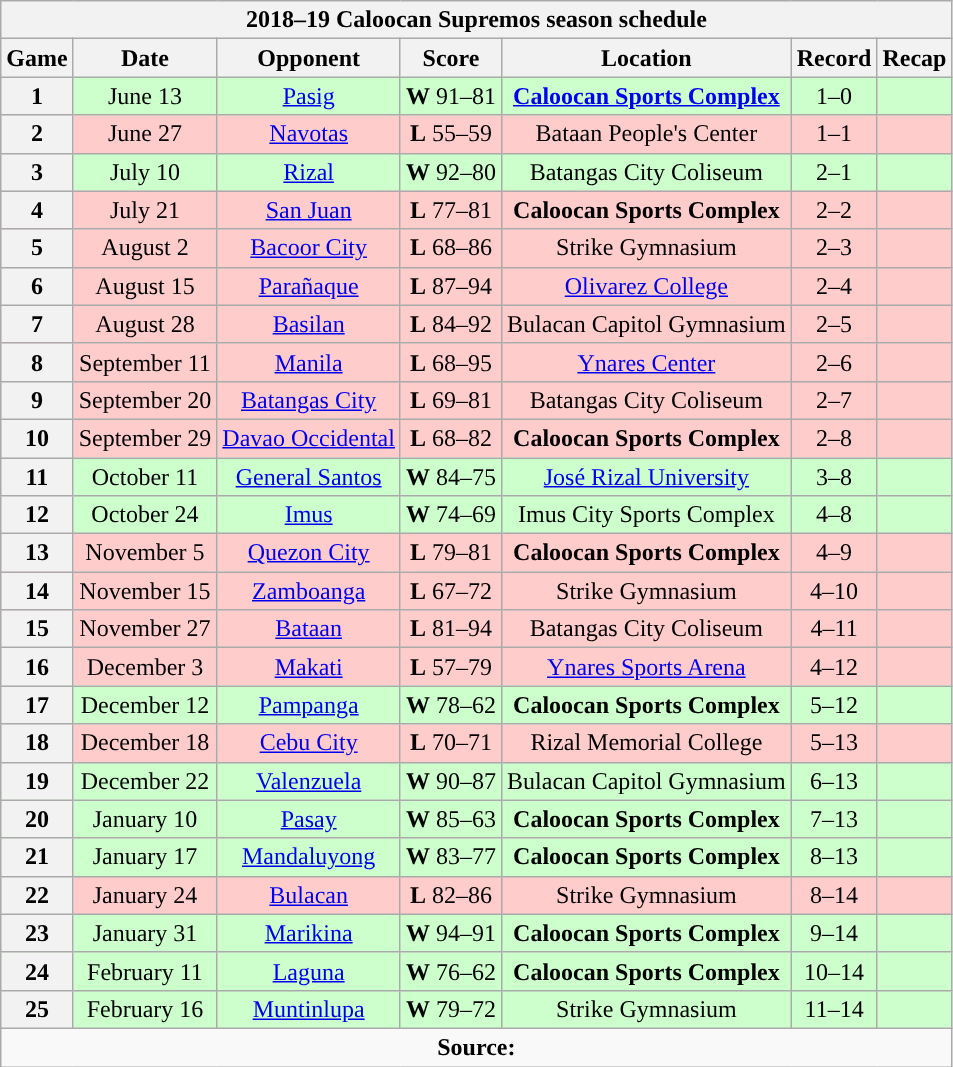<table class="wikitable" style="text-align:center">
<tr>
<th colspan=7>2018–19 Caloocan Supremos season schedule</th>
</tr>
<tr>
<th>Game</th>
<th>Date</th>
<th>Opponent</th>
<th>Score</th>
<th>Location</th>
<th>Record</th>
<th>Recap<br></th>
</tr>
<tr style="background:#cfc">
<th>1</th>
<td>June 13</td>
<td><a href='#'>Pasig</a></td>
<td><strong>W</strong> 91–81</td>
<td><strong><a href='#'>Caloocan Sports Complex</a></strong></td>
<td>1–0</td>
<td></td>
</tr>
<tr style="background:#fcc">
<th>2</th>
<td>June 27</td>
<td><a href='#'>Navotas</a></td>
<td><strong>L</strong> 55–59</td>
<td>Bataan People's Center</td>
<td>1–1</td>
<td></td>
</tr>
<tr style="background:#cfc">
<th>3</th>
<td>July 10</td>
<td><a href='#'>Rizal</a></td>
<td><strong>W</strong> 92–80</td>
<td>Batangas City Coliseum</td>
<td>2–1</td>
<td></td>
</tr>
<tr style="background:#fcc">
<th>4</th>
<td>July 21</td>
<td><a href='#'>San Juan</a></td>
<td><strong>L</strong> 77–81</td>
<td><strong>Caloocan Sports Complex</strong></td>
<td>2–2</td>
<td></td>
</tr>
<tr style="background:#fcc">
<th>5</th>
<td>August 2</td>
<td><a href='#'>Bacoor City</a></td>
<td><strong>L</strong> 68–86</td>
<td>Strike Gymnasium</td>
<td>2–3</td>
<td></td>
</tr>
<tr style="background:#fcc">
<th>6</th>
<td>August 15</td>
<td><a href='#'>Parañaque</a></td>
<td><strong>L</strong> 87–94</td>
<td><a href='#'>Olivarez College</a></td>
<td>2–4</td>
<td></td>
</tr>
<tr style="background:#fcc">
<th>7</th>
<td>August 28</td>
<td><a href='#'>Basilan</a></td>
<td><strong>L</strong> 84–92</td>
<td>Bulacan Capitol Gymnasium</td>
<td>2–5</td>
<td></td>
</tr>
<tr style="background:#fcc">
<th>8</th>
<td>September 11</td>
<td><a href='#'>Manila</a></td>
<td><strong>L</strong> 68–95</td>
<td><a href='#'>Ynares Center</a></td>
<td>2–6</td>
<td></td>
</tr>
<tr style="background:#fcc">
<th>9</th>
<td>September 20</td>
<td><a href='#'>Batangas City</a></td>
<td><strong>L</strong> 69–81</td>
<td>Batangas City Coliseum</td>
<td>2–7</td>
<td></td>
</tr>
<tr style="background:#fcc">
<th>10</th>
<td>September 29</td>
<td><a href='#'>Davao Occidental</a></td>
<td><strong>L</strong> 68–82</td>
<td><strong>Caloocan Sports Complex</strong></td>
<td>2–8</td>
<td><br></td>
</tr>
<tr style="background:#cfc">
<th>11</th>
<td>October 11</td>
<td><a href='#'>General Santos</a></td>
<td><strong>W</strong> 84–75</td>
<td><a href='#'>José Rizal University</a></td>
<td>3–8</td>
<td></td>
</tr>
<tr style="background:#cfc">
<th>12</th>
<td>October 24</td>
<td><a href='#'>Imus</a></td>
<td><strong>W</strong> 74–69</td>
<td>Imus City Sports Complex</td>
<td>4–8</td>
<td></td>
</tr>
<tr style="background:#fcc">
<th>13</th>
<td>November 5</td>
<td><a href='#'>Quezon City</a></td>
<td><strong>L</strong> 79–81</td>
<td><strong>Caloocan Sports Complex</strong></td>
<td>4–9</td>
<td></td>
</tr>
<tr style="background:#fcc">
<th>14</th>
<td>November 15</td>
<td><a href='#'>Zamboanga</a></td>
<td><strong>L</strong> 67–72</td>
<td>Strike Gymnasium</td>
<td>4–10</td>
<td></td>
</tr>
<tr style="background:#fcc">
<th>15</th>
<td>November 27</td>
<td><a href='#'>Bataan</a></td>
<td><strong>L</strong> 81–94</td>
<td>Batangas City Coliseum</td>
<td>4–11</td>
<td></td>
</tr>
<tr style="background:#fcc">
<th>16</th>
<td>December 3</td>
<td><a href='#'>Makati</a></td>
<td><strong>L</strong> 57–79</td>
<td><a href='#'>Ynares Sports Arena</a></td>
<td>4–12</td>
<td></td>
</tr>
<tr style="background:#cfc">
<th>17</th>
<td>December 12</td>
<td><a href='#'>Pampanga</a></td>
<td><strong>W</strong> 78–62</td>
<td><strong>Caloocan Sports Complex</strong></td>
<td>5–12</td>
<td></td>
</tr>
<tr style="background:#fcc">
<th>18</th>
<td>December 18</td>
<td><a href='#'>Cebu City</a></td>
<td><strong>L</strong> 70–71</td>
<td>Rizal Memorial College</td>
<td>5–13</td>
<td></td>
</tr>
<tr style="background:#cfc">
<th>19</th>
<td>December 22</td>
<td><a href='#'>Valenzuela</a></td>
<td><strong>W</strong> 90–87</td>
<td>Bulacan Capitol Gymnasium</td>
<td>6–13</td>
<td><br></td>
</tr>
<tr style="background:#cfc">
<th>20</th>
<td>January 10</td>
<td><a href='#'>Pasay</a></td>
<td><strong>W</strong> 85–63</td>
<td><strong>Caloocan Sports Complex</strong></td>
<td>7–13</td>
<td></td>
</tr>
<tr style="background:#cfc">
<th>21</th>
<td>January 17</td>
<td><a href='#'>Mandaluyong</a></td>
<td><strong>W</strong> 83–77</td>
<td><strong>Caloocan Sports Complex</strong></td>
<td>8–13</td>
<td></td>
</tr>
<tr style="background:#fcc">
<th>22</th>
<td>January 24</td>
<td><a href='#'>Bulacan</a></td>
<td><strong>L</strong> 82–86</td>
<td>Strike Gymnasium</td>
<td>8–14</td>
<td></td>
</tr>
<tr style="background:#cfc">
<th>23</th>
<td>January 31</td>
<td><a href='#'>Marikina</a></td>
<td><strong>W</strong> 94–91</td>
<td><strong>Caloocan Sports Complex</strong></td>
<td>9–14</td>
<td></td>
</tr>
<tr style="background:#cfc">
<th>24</th>
<td>February 11</td>
<td><a href='#'>Laguna</a></td>
<td><strong>W</strong> 76–62</td>
<td><strong>Caloocan Sports Complex</strong></td>
<td>10–14</td>
<td></td>
</tr>
<tr style="background:#cfc">
<th>25</th>
<td>February 16</td>
<td><a href='#'>Muntinlupa</a></td>
<td><strong>W</strong> 79–72</td>
<td>Strike Gymnasium</td>
<td>11–14</td>
<td></td>
</tr>
<tr>
<td colspan=7 align=center><strong>Source: </strong></td>
</tr>
</table>
